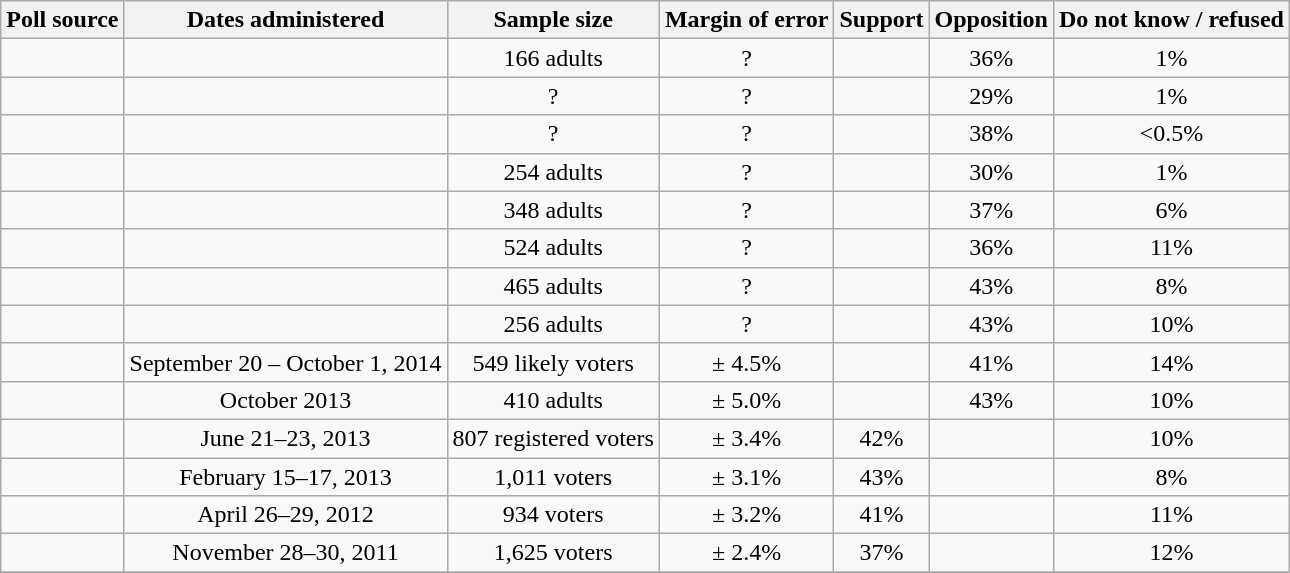<table class="wikitable" style="text-align: center">
<tr>
<th>Poll source</th>
<th>Dates administered</th>
<th>Sample size</th>
<th>Margin of error</th>
<th>Support</th>
<th>Opposition</th>
<th>Do not know / refused</th>
</tr>
<tr>
<td></td>
<td></td>
<td>166 adults</td>
<td>?</td>
<td></td>
<td>36%</td>
<td>1%</td>
</tr>
<tr>
<td></td>
<td></td>
<td>?</td>
<td>?</td>
<td></td>
<td>29%</td>
<td>1%</td>
</tr>
<tr>
<td></td>
<td></td>
<td>?</td>
<td>?</td>
<td></td>
<td>38%</td>
<td><0.5%</td>
</tr>
<tr>
<td></td>
<td></td>
<td>254 adults</td>
<td>?</td>
<td></td>
<td>30%</td>
<td>1%</td>
</tr>
<tr>
<td></td>
<td></td>
<td>348 adults</td>
<td>?</td>
<td></td>
<td>37%</td>
<td>6%</td>
</tr>
<tr>
<td></td>
<td></td>
<td>524 adults</td>
<td>?</td>
<td></td>
<td>36%</td>
<td>11%</td>
</tr>
<tr>
<td></td>
<td></td>
<td>465 adults</td>
<td>?</td>
<td></td>
<td>43%</td>
<td>8%</td>
</tr>
<tr>
<td></td>
<td></td>
<td>256 adults</td>
<td>?</td>
<td></td>
<td>43%</td>
<td>10%</td>
</tr>
<tr>
<td></td>
<td>September 20 – October 1, 2014</td>
<td>549 likely voters</td>
<td>± 4.5%</td>
<td></td>
<td>41%</td>
<td>14%</td>
</tr>
<tr>
<td></td>
<td>October 2013</td>
<td>410 adults</td>
<td>± 5.0%</td>
<td></td>
<td>43%</td>
<td>10%</td>
</tr>
<tr>
<td></td>
<td>June 21–23, 2013</td>
<td>807 registered voters</td>
<td>± 3.4%</td>
<td>42%</td>
<td></td>
<td>10%</td>
</tr>
<tr>
<td></td>
<td>February 15–17, 2013</td>
<td>1,011 voters</td>
<td>± 3.1%</td>
<td>43%</td>
<td></td>
<td>8%</td>
</tr>
<tr>
<td></td>
<td>April 26–29, 2012</td>
<td>934 voters</td>
<td>± 3.2%</td>
<td>41%</td>
<td></td>
<td>11%</td>
</tr>
<tr>
<td></td>
<td>November 28–30, 2011</td>
<td>1,625 voters</td>
<td>± 2.4%</td>
<td>37%</td>
<td></td>
<td>12%</td>
</tr>
<tr>
</tr>
</table>
